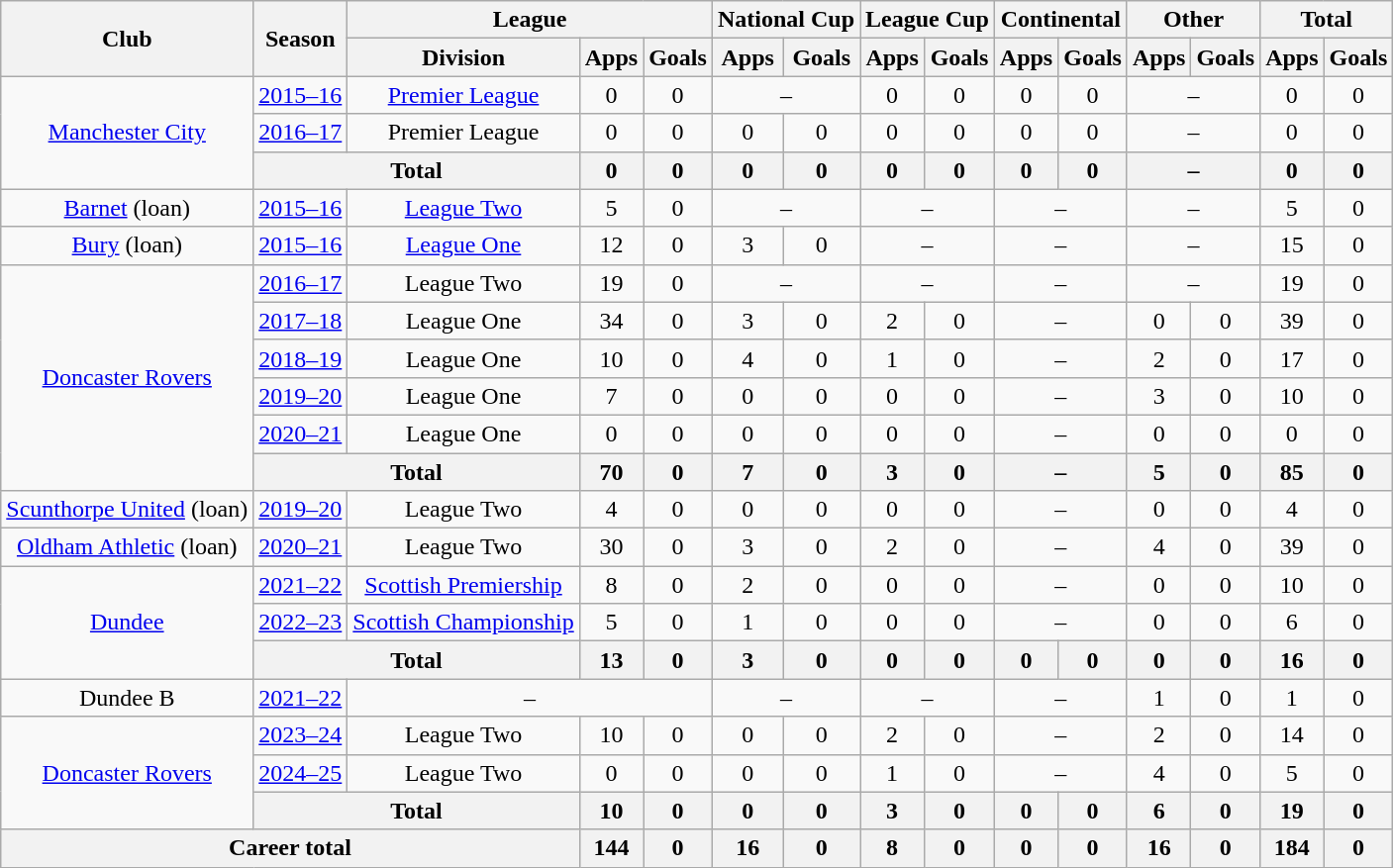<table class="wikitable" style="text-align: center;">
<tr>
<th rowspan="2">Club</th>
<th rowspan="2">Season</th>
<th colspan="3">League</th>
<th colspan="2">National Cup</th>
<th colspan="2">League Cup</th>
<th colspan="2">Continental</th>
<th colspan="2">Other</th>
<th colspan="2">Total</th>
</tr>
<tr>
<th>Division</th>
<th>Apps</th>
<th>Goals</th>
<th>Apps</th>
<th>Goals</th>
<th>Apps</th>
<th>Goals</th>
<th>Apps</th>
<th>Goals</th>
<th>Apps</th>
<th>Goals</th>
<th>Apps</th>
<th>Goals</th>
</tr>
<tr>
<td rowspan="3"><a href='#'>Manchester City</a></td>
<td><a href='#'>2015–16</a></td>
<td><a href='#'>Premier League</a></td>
<td>0</td>
<td>0</td>
<td colspan="2">–</td>
<td>0</td>
<td>0</td>
<td>0</td>
<td>0</td>
<td colspan="2">–</td>
<td>0</td>
<td>0</td>
</tr>
<tr>
<td><a href='#'>2016–17</a></td>
<td>Premier League</td>
<td>0</td>
<td>0</td>
<td>0</td>
<td>0</td>
<td>0</td>
<td>0</td>
<td>0</td>
<td>0</td>
<td colspan="2">–</td>
<td>0</td>
<td>0</td>
</tr>
<tr>
<th colspan="2">Total</th>
<th>0</th>
<th>0</th>
<th>0</th>
<th>0</th>
<th>0</th>
<th>0</th>
<th>0</th>
<th>0</th>
<th colspan="2">–</th>
<th>0</th>
<th>0</th>
</tr>
<tr>
<td><a href='#'>Barnet</a> (loan)</td>
<td><a href='#'>2015–16</a></td>
<td><a href='#'>League Two</a></td>
<td>5</td>
<td>0</td>
<td colspan="2">–</td>
<td colspan="2">–</td>
<td colspan="2">–</td>
<td colspan="2">–</td>
<td>5</td>
<td>0</td>
</tr>
<tr>
<td><a href='#'>Bury</a> (loan)</td>
<td><a href='#'>2015–16</a></td>
<td><a href='#'>League One</a></td>
<td>12</td>
<td>0</td>
<td>3</td>
<td>0</td>
<td colspan="2">–</td>
<td colspan="2">–</td>
<td colspan="2">–</td>
<td>15</td>
<td>0</td>
</tr>
<tr>
<td rowspan="6"><a href='#'>Doncaster Rovers</a></td>
<td><a href='#'>2016–17</a></td>
<td>League Two</td>
<td>19</td>
<td>0</td>
<td colspan="2">–</td>
<td colspan="2">–</td>
<td colspan="2">–</td>
<td colspan="2">–</td>
<td>19</td>
<td>0</td>
</tr>
<tr>
<td><a href='#'>2017–18</a></td>
<td>League One</td>
<td>34</td>
<td>0</td>
<td>3</td>
<td>0</td>
<td>2</td>
<td>0</td>
<td colspan="2">–</td>
<td>0</td>
<td>0</td>
<td>39</td>
<td>0</td>
</tr>
<tr>
<td><a href='#'>2018–19</a></td>
<td>League One</td>
<td>10</td>
<td>0</td>
<td>4</td>
<td>0</td>
<td>1</td>
<td>0</td>
<td colspan="2">–</td>
<td>2</td>
<td>0</td>
<td>17</td>
<td>0</td>
</tr>
<tr>
<td><a href='#'>2019–20</a></td>
<td>League One</td>
<td>7</td>
<td>0</td>
<td>0</td>
<td>0</td>
<td>0</td>
<td>0</td>
<td colspan="2">–</td>
<td>3</td>
<td>0</td>
<td>10</td>
<td>0</td>
</tr>
<tr>
<td><a href='#'>2020–21</a></td>
<td>League One</td>
<td>0</td>
<td>0</td>
<td>0</td>
<td>0</td>
<td>0</td>
<td>0</td>
<td colspan="2">–</td>
<td>0</td>
<td>0</td>
<td>0</td>
<td>0</td>
</tr>
<tr>
<th colspan="2">Total</th>
<th>70</th>
<th>0</th>
<th>7</th>
<th>0</th>
<th>3</th>
<th>0</th>
<th colspan="2">–</th>
<th>5</th>
<th>0</th>
<th>85</th>
<th>0</th>
</tr>
<tr>
<td><a href='#'>Scunthorpe United</a> (loan)</td>
<td><a href='#'>2019–20</a></td>
<td>League Two</td>
<td>4</td>
<td>0</td>
<td>0</td>
<td>0</td>
<td>0</td>
<td>0</td>
<td colspan="2">–</td>
<td>0</td>
<td>0</td>
<td>4</td>
<td>0</td>
</tr>
<tr>
<td><a href='#'>Oldham Athletic</a> (loan)</td>
<td><a href='#'>2020–21</a></td>
<td>League Two</td>
<td>30</td>
<td>0</td>
<td>3</td>
<td>0</td>
<td>2</td>
<td>0</td>
<td colspan="2">–</td>
<td>4</td>
<td>0</td>
<td>39</td>
<td>0</td>
</tr>
<tr>
<td rowspan="3"><a href='#'>Dundee</a></td>
<td><a href='#'>2021–22</a></td>
<td><a href='#'>Scottish Premiership</a></td>
<td>8</td>
<td>0</td>
<td>2</td>
<td>0</td>
<td>0</td>
<td>0</td>
<td colspan="2">–</td>
<td>0</td>
<td>0</td>
<td>10</td>
<td>0</td>
</tr>
<tr>
<td><a href='#'>2022–23</a></td>
<td><a href='#'>Scottish Championship</a></td>
<td>5</td>
<td>0</td>
<td>1</td>
<td>0</td>
<td>0</td>
<td>0</td>
<td colspan="2">–</td>
<td>0</td>
<td>0</td>
<td>6</td>
<td>0</td>
</tr>
<tr>
<th colspan="2">Total</th>
<th>13</th>
<th>0</th>
<th>3</th>
<th>0</th>
<th>0</th>
<th>0</th>
<th>0</th>
<th>0</th>
<th>0</th>
<th>0</th>
<th>16</th>
<th>0</th>
</tr>
<tr>
<td>Dundee B</td>
<td><a href='#'>2021–22</a></td>
<td colspan="3">–</td>
<td colspan="2">–</td>
<td colspan="2">–</td>
<td colspan="2">–</td>
<td>1</td>
<td>0</td>
<td>1</td>
<td>0</td>
</tr>
<tr>
<td rowspan="3"><a href='#'>Doncaster Rovers</a></td>
<td><a href='#'>2023–24</a></td>
<td>League Two</td>
<td>10</td>
<td>0</td>
<td>0</td>
<td>0</td>
<td>2</td>
<td>0</td>
<td colspan="2">–</td>
<td>2</td>
<td>0</td>
<td>14</td>
<td>0</td>
</tr>
<tr>
<td><a href='#'>2024–25</a></td>
<td>League Two</td>
<td>0</td>
<td>0</td>
<td>0</td>
<td>0</td>
<td>1</td>
<td>0</td>
<td colspan="2">–</td>
<td>4</td>
<td>0</td>
<td>5</td>
<td>0</td>
</tr>
<tr>
<th colspan="2">Total</th>
<th>10</th>
<th>0</th>
<th>0</th>
<th>0</th>
<th>3</th>
<th>0</th>
<th>0</th>
<th>0</th>
<th>6</th>
<th>0</th>
<th>19</th>
<th>0</th>
</tr>
<tr>
<th colspan="3">Career total</th>
<th>144</th>
<th>0</th>
<th>16</th>
<th>0</th>
<th>8</th>
<th>0</th>
<th>0</th>
<th>0</th>
<th>16</th>
<th>0</th>
<th>184</th>
<th>0</th>
</tr>
</table>
